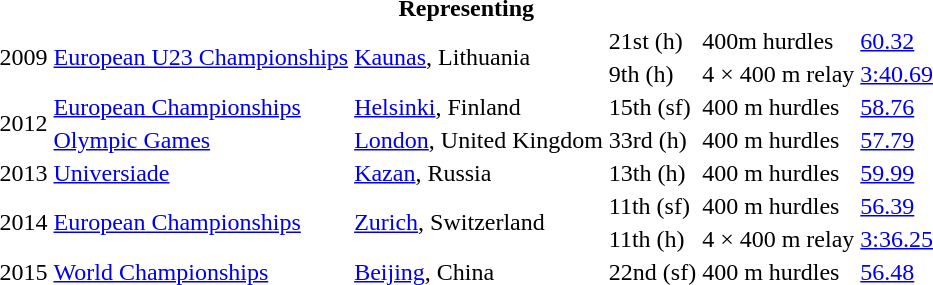<table>
<tr>
<th colspan="6">Representing </th>
</tr>
<tr>
<td rowspan=2>2009</td>
<td rowspan=2><a href='#'>European U23 Championships</a></td>
<td rowspan=2><a href='#'>Kaunas</a>, Lithuania</td>
<td>21st (h)</td>
<td>400m hurdles</td>
<td><a href='#'>60.32</a></td>
</tr>
<tr>
<td>9th (h)</td>
<td>4 × 400 m relay</td>
<td><a href='#'>3:40.69</a></td>
</tr>
<tr>
<td rowspan="2">2012</td>
<td><a href='#'>European Championships</a></td>
<td><a href='#'>Helsinki</a>, Finland</td>
<td>15th (sf)</td>
<td>400 m hurdles</td>
<td><a href='#'>58.76</a></td>
</tr>
<tr>
<td><a href='#'>Olympic Games</a></td>
<td><a href='#'>London</a>, United Kingdom</td>
<td>33rd (h)</td>
<td>400 m hurdles</td>
<td><a href='#'>57.79</a></td>
</tr>
<tr>
<td>2013</td>
<td><a href='#'>Universiade</a></td>
<td><a href='#'>Kazan</a>, Russia</td>
<td>13th (h)</td>
<td>400 m hurdles</td>
<td><a href='#'>59.99</a></td>
</tr>
<tr>
<td rowspan="2">2014</td>
<td rowspan="2"><a href='#'>European Championships</a></td>
<td rowspan="2"><a href='#'>Zurich</a>, Switzerland</td>
<td>11th (sf)</td>
<td>400 m hurdles</td>
<td><a href='#'>56.39</a></td>
</tr>
<tr>
<td>11th (h)</td>
<td>4 × 400 m relay</td>
<td><a href='#'>3:36.25</a></td>
</tr>
<tr>
<td>2015</td>
<td><a href='#'>World Championships</a></td>
<td><a href='#'>Beijing</a>, China</td>
<td>22nd (sf)</td>
<td>400 m hurdles</td>
<td><a href='#'>56.48</a></td>
</tr>
</table>
